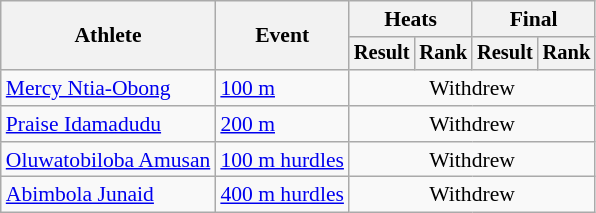<table class="wikitable" style="font-size:90%">
<tr>
<th rowspan=2>Athlete</th>
<th rowspan=2>Event</th>
<th colspan=2>Heats</th>
<th colspan=2>Final</th>
</tr>
<tr style="font-size:95%">
<th>Result</th>
<th>Rank</th>
<th>Result</th>
<th>Rank</th>
</tr>
<tr align=center>
<td align=left><a href='#'>Mercy Ntia-Obong</a></td>
<td align=left><a href='#'>100 m</a></td>
<td colspan=4>Withdrew</td>
</tr>
<tr align=center>
<td align=left><a href='#'>Praise Idamadudu</a></td>
<td align=left><a href='#'>200 m</a></td>
<td colspan=4>Withdrew</td>
</tr>
<tr align=center>
<td align=left><a href='#'>Oluwatobiloba Amusan</a></td>
<td align=left><a href='#'>100 m hurdles</a></td>
<td colspan=4>Withdrew</td>
</tr>
<tr align=center>
<td align=left><a href='#'>Abimbola Junaid</a></td>
<td align=left><a href='#'>400 m hurdles</a></td>
<td colspan=4>Withdrew</td>
</tr>
</table>
